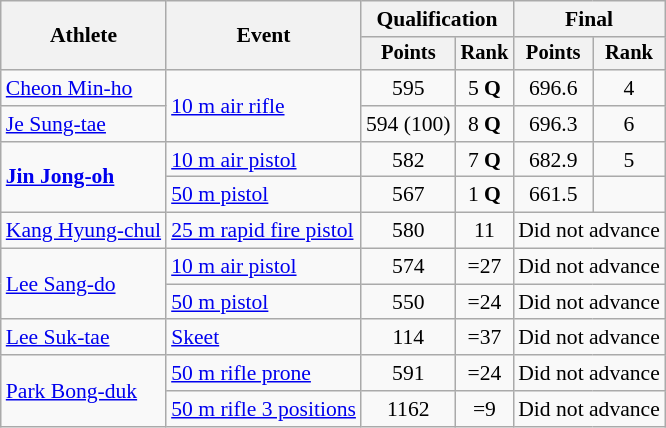<table class="wikitable" style="font-size:90%">
<tr>
<th rowspan="2">Athlete</th>
<th rowspan="2">Event</th>
<th colspan=2>Qualification</th>
<th colspan=2>Final</th>
</tr>
<tr style="font-size:95%">
<th>Points</th>
<th>Rank</th>
<th>Points</th>
<th>Rank</th>
</tr>
<tr align=center>
<td align=left><a href='#'>Cheon Min-ho</a></td>
<td align=left rowspan=2><a href='#'>10 m air rifle</a></td>
<td>595</td>
<td>5 <strong>Q</strong></td>
<td>696.6</td>
<td>4</td>
</tr>
<tr align=center>
<td align=left><a href='#'>Je Sung-tae</a></td>
<td>594 (100)</td>
<td>8 <strong>Q</strong></td>
<td>696.3</td>
<td>6</td>
</tr>
<tr align=center>
<td align=left rowspan=2><strong><a href='#'>Jin Jong-oh</a></strong></td>
<td align=left><a href='#'>10 m air pistol</a></td>
<td>582</td>
<td>7 <strong>Q</strong></td>
<td>682.9</td>
<td>5</td>
</tr>
<tr align=center>
<td align=left><a href='#'>50 m pistol</a></td>
<td>567</td>
<td>1 <strong>Q</strong></td>
<td>661.5</td>
<td></td>
</tr>
<tr align=center>
<td align=left><a href='#'>Kang Hyung-chul</a></td>
<td align=left><a href='#'>25 m rapid fire pistol</a></td>
<td>580</td>
<td>11</td>
<td colspan=2>Did not advance</td>
</tr>
<tr align=center>
<td align=left rowspan=2><a href='#'>Lee Sang-do</a></td>
<td align=left><a href='#'>10 m air pistol</a></td>
<td>574</td>
<td>=27</td>
<td colspan=2>Did not advance</td>
</tr>
<tr align=center>
<td align=left><a href='#'>50 m pistol</a></td>
<td>550</td>
<td>=24</td>
<td colspan=2>Did not advance</td>
</tr>
<tr align=center>
<td align=left><a href='#'>Lee Suk-tae</a></td>
<td align=left><a href='#'>Skeet</a></td>
<td>114</td>
<td>=37</td>
<td colspan=2>Did not advance</td>
</tr>
<tr align=center>
<td align=left rowspan=2><a href='#'>Park Bong-duk</a></td>
<td align=left><a href='#'>50 m rifle prone</a></td>
<td>591</td>
<td>=24</td>
<td colspan=2>Did not advance</td>
</tr>
<tr align=center>
<td align=left><a href='#'>50 m rifle 3 positions</a></td>
<td>1162</td>
<td>=9</td>
<td colspan=2>Did not advance</td>
</tr>
</table>
